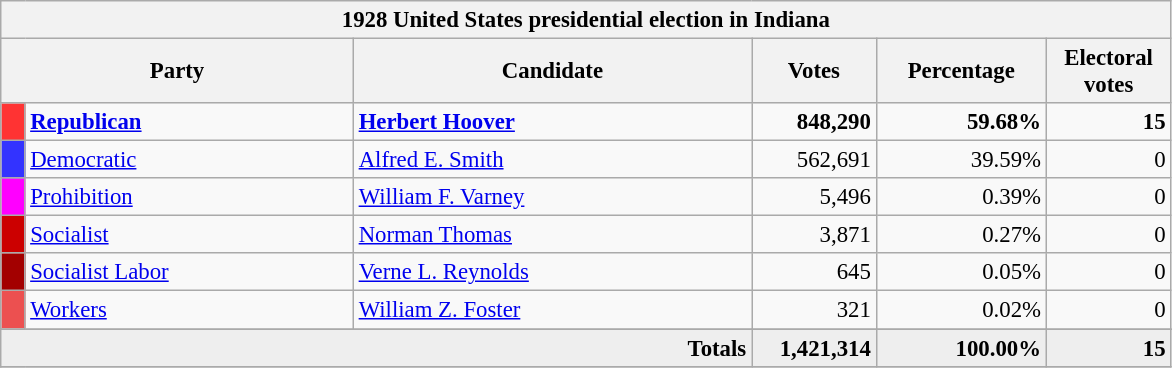<table class="wikitable" style="font-size: 95%;">
<tr>
<th colspan="6">1928 United States presidential election in Indiana</th>
</tr>
<tr>
<th colspan="2" style="width: 15em">Party</th>
<th style="width: 17em">Candidate</th>
<th style="width: 5em">Votes</th>
<th style="width: 7em">Percentage</th>
<th style="width: 5em">Electoral votes</th>
</tr>
<tr>
<th style="background-color:#FF3333; width: 3px"></th>
<td style="width: 130px"><strong><a href='#'>Republican</a></strong></td>
<td><strong><a href='#'>Herbert Hoover</a></strong></td>
<td align="right"><strong>848,290</strong></td>
<td align="right"><strong>59.68%</strong></td>
<td align="right"><strong>15</strong></td>
</tr>
<tr>
<th style="background-color:#3333FF; width: 3px"></th>
<td style="width: 130px"><a href='#'>Democratic</a></td>
<td><a href='#'>Alfred E. Smith</a></td>
<td align="right">562,691</td>
<td align="right">39.59%</td>
<td align="right">0</td>
</tr>
<tr>
<th style="background-color:#FF00FF; width: 3px"></th>
<td style="width: 130px"><a href='#'>Prohibition</a></td>
<td><a href='#'>William F. Varney</a></td>
<td align="right">5,496</td>
<td align="right">0.39%</td>
<td align="right">0</td>
</tr>
<tr>
<th style="background-color:#CC0000; width: 3px"></th>
<td style="width: 130px"><a href='#'>Socialist</a></td>
<td><a href='#'>Norman Thomas</a></td>
<td align="right">3,871</td>
<td align="right">0.27%</td>
<td align="right">0</td>
</tr>
<tr>
<th style="background-color:#A30000; width: 3px"></th>
<td style="width: 130px"><a href='#'>Socialist Labor</a></td>
<td><a href='#'>Verne L. Reynolds</a></td>
<td align="right">645</td>
<td align="right">0.05%</td>
<td align="right">0</td>
</tr>
<tr>
<th style="background-color:#EC5050; width: 3px"></th>
<td style="width: 130px"><a href='#'>Workers</a></td>
<td><a href='#'>William Z. Foster</a></td>
<td align="right">321</td>
<td align="right">0.02%</td>
<td align="right">0</td>
</tr>
<tr>
</tr>
<tr bgcolor="#EEEEEE">
<td colspan="3" align="right"><strong>Totals</strong></td>
<td align="right"><strong>1,421,314</strong></td>
<td align="right"><strong>100.00%</strong></td>
<td align="right"><strong>15</strong></td>
</tr>
<tr bgcolor="#EEEEEE">
</tr>
</table>
